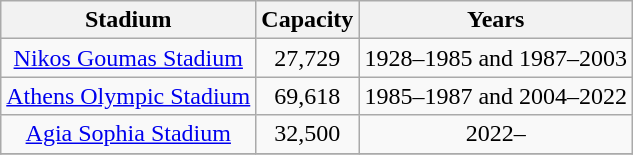<table class="wikitable" style="text-align:center;margin-left:1em">
<tr>
<th>Stadium</th>
<th>Capacity</th>
<th>Years</th>
</tr>
<tr>
<td><a href='#'>Nikos Goumas Stadium</a></td>
<td style="text-align:center;">27,729</td>
<td>1928–1985 and 1987–2003</td>
</tr>
<tr>
<td><a href='#'>Athens Olympic Stadium</a></td>
<td style="text-align:center;">69,618</td>
<td>1985–1987 and 2004–2022</td>
</tr>
<tr>
<td><a href='#'>Agia Sophia Stadium</a></td>
<td style="text-align:center;">32,500</td>
<td>2022–</td>
</tr>
<tr>
</tr>
</table>
